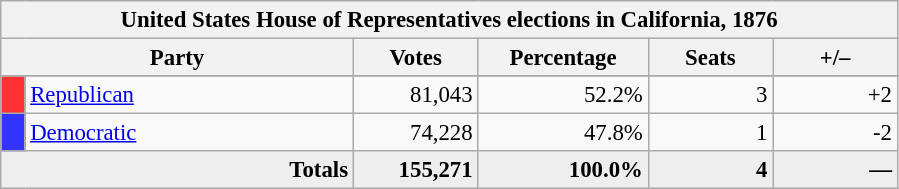<table class="wikitable" style="font-size: 95%;">
<tr>
<th colspan="6">United States House of Representatives elections in California, 1876</th>
</tr>
<tr>
<th colspan=2 style="width: 15em">Party</th>
<th style="width: 5em">Votes</th>
<th style="width: 7em">Percentage</th>
<th style="width: 5em">Seats</th>
<th style="width: 5em">+/–</th>
</tr>
<tr>
</tr>
<tr>
<th style="background-color:#FF3333; width: 3px"></th>
<td style="width: 130px"><a href='#'>Republican</a></td>
<td style="text-align:right;">81,043</td>
<td style="text-align:right;">52.2%</td>
<td style="text-align:right;">3</td>
<td style="text-align:right;">+2</td>
</tr>
<tr>
<th style="background-color:#3333FF; width: 3px"></th>
<td style="width: 130px"><a href='#'>Democratic</a></td>
<td style="text-align:right;">74,228</td>
<td style="text-align:right;">47.8%</td>
<td style="text-align:right;">1</td>
<td style="text-align:right;">-2</td>
</tr>
<tr style="background-color:#EEEEEE;">
<td colspan="2" align="right"><strong>Totals</strong></td>
<td style="text-align:right;"><strong>155,271</strong></td>
<td style="text-align:right;"><strong>100.0%</strong></td>
<td style="text-align:right;"><strong>4</strong></td>
<td style="text-align:right;"><strong>—</strong></td>
</tr>
</table>
